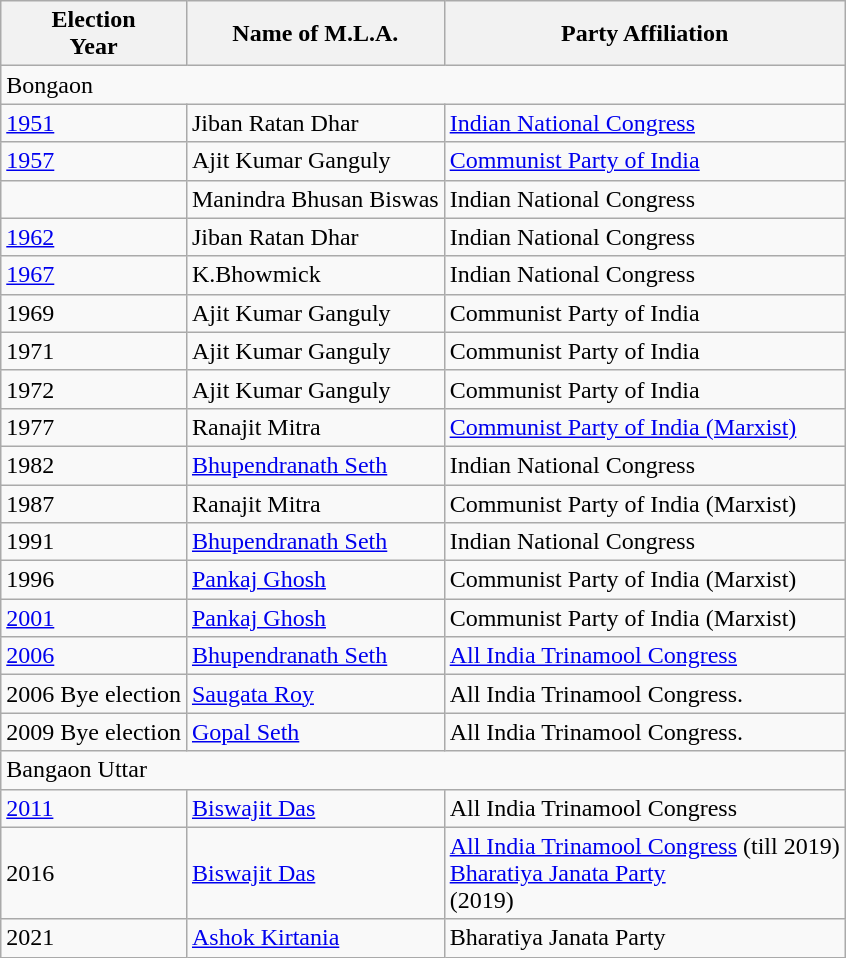<table class="wikitable sortable"ìÍĦĤĠčw>
<tr>
<th>Election<br> Year</th>
<th>Name of M.L.A.</th>
<th>Party Affiliation</th>
</tr>
<tr>
<td colspan="3">Bongaon</td>
</tr>
<tr>
<td><a href='#'>1951</a></td>
<td>Jiban Ratan Dhar</td>
<td><a href='#'>Indian National Congress</a></td>
</tr>
<tr>
<td><a href='#'>1957</a></td>
<td>Ajit Kumar Ganguly</td>
<td><a href='#'>Communist Party of India</a></td>
</tr>
<tr>
<td></td>
<td>Manindra Bhusan Biswas</td>
<td>Indian National Congress</td>
</tr>
<tr>
<td><a href='#'>1962</a></td>
<td>Jiban Ratan Dhar</td>
<td>Indian National Congress </td>
</tr>
<tr>
<td><a href='#'>1967</a></td>
<td>K.Bhowmick</td>
<td>Indian National Congress</td>
</tr>
<tr>
<td>1969</td>
<td>Ajit Kumar Ganguly</td>
<td>Communist Party of India</td>
</tr>
<tr>
<td>1971</td>
<td>Ajit Kumar Ganguly</td>
<td>Communist Party of India</td>
</tr>
<tr>
<td>1972</td>
<td>Ajit Kumar Ganguly</td>
<td>Communist Party of India</td>
</tr>
<tr>
<td>1977</td>
<td>Ranajit Mitra</td>
<td><a href='#'>Communist Party of India (Marxist)</a></td>
</tr>
<tr>
<td>1982</td>
<td><a href='#'>Bhupendranath Seth</a></td>
<td>Indian National Congress</td>
</tr>
<tr>
<td>1987</td>
<td>Ranajit Mitra</td>
<td>Communist Party of India (Marxist)</td>
</tr>
<tr>
<td>1991</td>
<td><a href='#'>Bhupendranath Seth</a></td>
<td>Indian National Congress</td>
</tr>
<tr>
<td>1996</td>
<td><a href='#'>Pankaj Ghosh</a></td>
<td>Communist Party of India (Marxist)</td>
</tr>
<tr>
<td><a href='#'>2001</a></td>
<td><a href='#'>Pankaj Ghosh</a></td>
<td>Communist Party of India (Marxist)</td>
</tr>
<tr>
<td><a href='#'>2006</a></td>
<td><a href='#'>Bhupendranath Seth</a></td>
<td><a href='#'>All India Trinamool Congress</a></td>
</tr>
<tr>
<td>2006 Bye election</td>
<td><a href='#'>Saugata Roy</a></td>
<td>All India Trinamool Congress.</td>
</tr>
<tr>
<td>2009 Bye election</td>
<td><a href='#'>Gopal Seth</a></td>
<td>All India Trinamool Congress.</td>
</tr>
<tr>
<td colspan="3">Bangaon Uttar</td>
</tr>
<tr>
<td><a href='#'>2011</a></td>
<td><a href='#'>Biswajit Das</a></td>
<td>All India Trinamool Congress</td>
</tr>
<tr>
<td>2016</td>
<td><a href='#'>Biswajit Das</a></td>
<td><a href='#'>All India Trinamool Congress</a> (till 2019)<br><a href='#'>Bharatiya Janata Party</a><br>(2019)</td>
</tr>
<tr>
<td>2021</td>
<td><a href='#'>Ashok Kirtania</a></td>
<td>Bharatiya Janata Party</td>
</tr>
</table>
